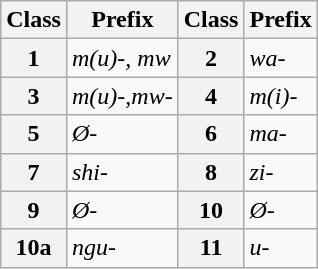<table class="wikitable">
<tr>
<th>Class</th>
<th>Prefix</th>
<th>Class</th>
<th>Prefix</th>
</tr>
<tr>
<th>1</th>
<td><em>m(u)-, mw</em></td>
<th>2</th>
<td><em>wa-</em></td>
</tr>
<tr>
<th>3</th>
<td><em>m(u)-,mw-</em></td>
<th>4</th>
<td><em>m(i)-</em></td>
</tr>
<tr>
<th>5</th>
<td><em>Ø-</em></td>
<th>6</th>
<td><em>ma-</em></td>
</tr>
<tr>
<th>7</th>
<td><em>shi-</em></td>
<th>8</th>
<td><em>zi-</em></td>
</tr>
<tr>
<th>9</th>
<td><em>Ø-</em></td>
<th>10</th>
<td><em>Ø-</em></td>
</tr>
<tr>
<th>10a</th>
<td><em>ngu-</em></td>
<th>11</th>
<td><em>u-</em></td>
</tr>
</table>
